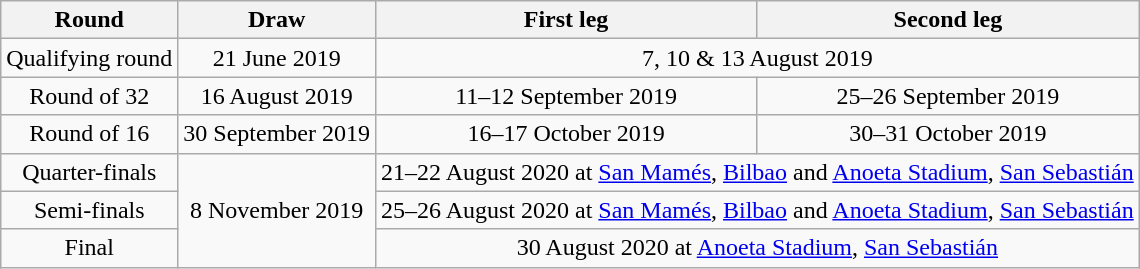<table class="wikitable" style=text-align:center>
<tr>
<th>Round</th>
<th>Draw</th>
<th>First leg</th>
<th>Second leg</th>
</tr>
<tr>
<td>Qualifying round</td>
<td>21 June 2019</td>
<td colspan=2>7, 10 & 13 August 2019</td>
</tr>
<tr>
<td>Round of 32</td>
<td>16 August 2019</td>
<td>11–12 September 2019</td>
<td>25–26 September 2019</td>
</tr>
<tr>
<td>Round of 16</td>
<td>30 September 2019</td>
<td>16–17 October 2019</td>
<td>30–31 October 2019</td>
</tr>
<tr>
<td>Quarter-finals</td>
<td rowspan=3>8 November 2019</td>
<td colspan=2>21–22 August 2020 at <a href='#'>San Mamés</a>, <a href='#'>Bilbao</a> and <a href='#'>Anoeta Stadium</a>, <a href='#'>San Sebastián</a></td>
</tr>
<tr>
<td>Semi-finals</td>
<td colspan=2>25–26 August 2020 at <a href='#'>San Mamés</a>, <a href='#'>Bilbao</a> and <a href='#'>Anoeta Stadium</a>, <a href='#'>San Sebastián</a></td>
</tr>
<tr>
<td>Final</td>
<td colspan=2>30 August 2020 at <a href='#'>Anoeta Stadium</a>, <a href='#'>San Sebastián</a></td>
</tr>
</table>
